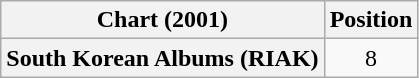<table class="wikitable plainrowheaders">
<tr>
<th>Chart (2001)</th>
<th>Position</th>
</tr>
<tr>
<th scope="row">South Korean Albums (RIAK)</th>
<td style="text-align:center;">8</td>
</tr>
</table>
